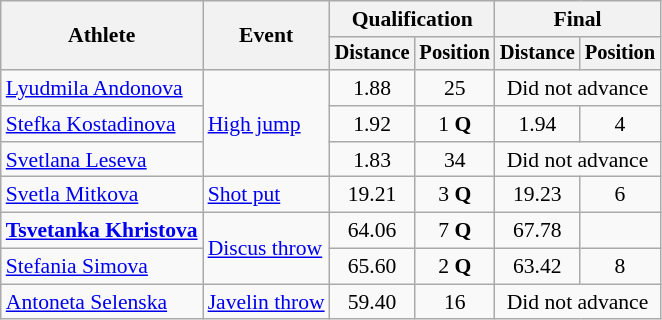<table class="wikitable" style="font-size:90%">
<tr>
<th rowspan="2">Athlete</th>
<th rowspan="2">Event</th>
<th colspan="2">Qualification</th>
<th colspan="2">Final</th>
</tr>
<tr style="font-size:95%">
<th>Distance</th>
<th>Position</th>
<th>Distance</th>
<th>Position</th>
</tr>
<tr align=center>
<td align=left><a href='#'>Lyudmila Andonova</a></td>
<td align=left rowspan=3><a href='#'>High jump</a></td>
<td>1.88</td>
<td>25</td>
<td colspan=2>Did not advance</td>
</tr>
<tr align=center>
<td align=left><a href='#'>Stefka Kostadinova</a></td>
<td>1.92</td>
<td>1 <strong>Q</strong></td>
<td>1.94</td>
<td>4</td>
</tr>
<tr align=center>
<td align=left><a href='#'>Svetlana Leseva</a></td>
<td>1.83</td>
<td>34</td>
<td colspan=2>Did not advance</td>
</tr>
<tr align=center>
<td align=left><a href='#'>Svetla Mitkova</a></td>
<td align=left><a href='#'>Shot put</a></td>
<td>19.21</td>
<td>3 <strong>Q</strong></td>
<td>19.23</td>
<td>6</td>
</tr>
<tr align=center>
<td align=left><strong><a href='#'>Tsvetanka Khristova</a></strong></td>
<td align=left rowspan=2><a href='#'>Discus throw</a></td>
<td>64.06</td>
<td>7 <strong>Q</strong></td>
<td>67.78</td>
<td></td>
</tr>
<tr align=center>
<td align=left><a href='#'>Stefania Simova</a></td>
<td>65.60</td>
<td>2 <strong>Q</strong></td>
<td>63.42</td>
<td>8</td>
</tr>
<tr align=center>
<td align=left><a href='#'>Antoneta Selenska</a></td>
<td align=left><a href='#'>Javelin throw</a></td>
<td>59.40</td>
<td>16</td>
<td colspan=2>Did not advance</td>
</tr>
</table>
